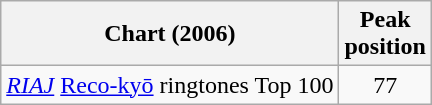<table class="wikitable">
<tr>
<th>Chart (2006)</th>
<th>Peak<br>position</th>
</tr>
<tr>
<td><em><a href='#'>RIAJ</a></em> <a href='#'>Reco-kyō</a> ringtones Top 100</td>
<td align="center">77</td>
</tr>
</table>
